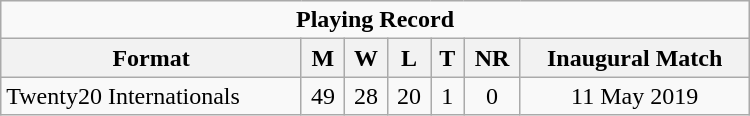<table class="wikitable" style="text-align: center; width: 500px;">
<tr>
<td colspan=7 align="center"><strong>Playing Record</strong></td>
</tr>
<tr>
<th>Format</th>
<th>M</th>
<th>W</th>
<th>L</th>
<th>T</th>
<th>NR</th>
<th>Inaugural Match</th>
</tr>
<tr>
<td align="left">Twenty20 Internationals</td>
<td>49</td>
<td>28</td>
<td>20</td>
<td>1</td>
<td>0</td>
<td>11 May 2019</td>
</tr>
</table>
